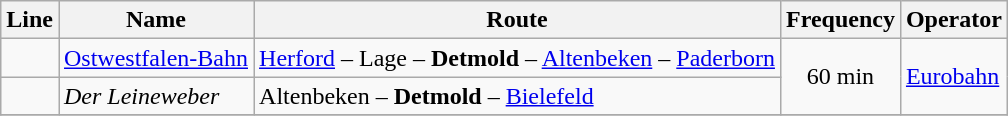<table class="wikitable">
<tr class="hintergrundfarbe5">
<th>Line</th>
<th>Name</th>
<th>Route</th>
<th>Frequency</th>
<th>Operator</th>
</tr>
<tr>
<td></td>
<td><a href='#'>Ostwestfalen-Bahn</a></td>
<td><a href='#'>Herford</a> – Lage – <strong>Detmold</strong> – <a href='#'>Altenbeken</a> – <a href='#'>Paderborn</a></td>
<td align="center" rowspan="2">60 min</td>
<td rowspan="2"><a href='#'>Eurobahn</a></td>
</tr>
<tr>
<td></td>
<td><em>Der Leineweber</em></td>
<td>Altenbeken – <strong>Detmold</strong> – <a href='#'>Bielefeld</a></td>
</tr>
<tr>
</tr>
</table>
